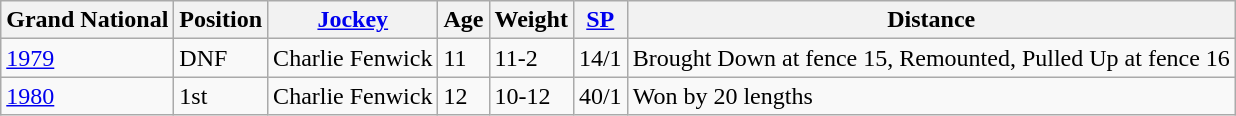<table class="wikitable sortable">
<tr>
<th>Grand National</th>
<th>Position</th>
<th><a href='#'>Jockey</a></th>
<th>Age</th>
<th>Weight</th>
<th><a href='#'>SP</a></th>
<th>Distance</th>
</tr>
<tr>
<td><a href='#'>1979</a></td>
<td>DNF</td>
<td>Charlie Fenwick</td>
<td>11</td>
<td>11-2</td>
<td>14/1</td>
<td>Brought Down at fence 15, Remounted, Pulled Up at fence 16</td>
</tr>
<tr>
<td><a href='#'>1980</a></td>
<td>1st</td>
<td>Charlie Fenwick</td>
<td>12</td>
<td>10-12</td>
<td>40/1</td>
<td>Won by 20 lengths</td>
</tr>
</table>
